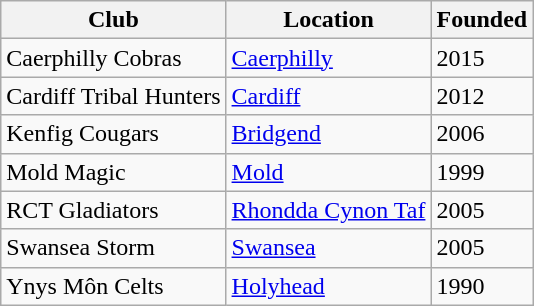<table class="wikitable sortable" style="text-align:left;">
<tr>
<th>Club</th>
<th>Location</th>
<th>Founded</th>
</tr>
<tr>
<td style="text-align:left;">Caerphilly Cobras</td>
<td><a href='#'>Caerphilly</a></td>
<td>2015</td>
</tr>
<tr>
<td style="text-align:left;">Cardiff Tribal Hunters</td>
<td><a href='#'>Cardiff</a></td>
<td>2012</td>
</tr>
<tr>
<td style="text-align:left;">Kenfig Cougars</td>
<td><a href='#'>Bridgend</a></td>
<td>2006</td>
</tr>
<tr>
<td style="text-align:left;">Mold Magic</td>
<td><a href='#'>Mold</a></td>
<td>1999</td>
</tr>
<tr>
<td style="text-align:left;">RCT Gladiators</td>
<td><a href='#'>Rhondda Cynon Taf</a></td>
<td>2005</td>
</tr>
<tr>
<td style="text-align:left;">Swansea Storm</td>
<td><a href='#'>Swansea</a></td>
<td>2005</td>
</tr>
<tr>
<td style="text-align:left;">Ynys Môn Celts</td>
<td><a href='#'>Holyhead</a></td>
<td>1990</td>
</tr>
</table>
